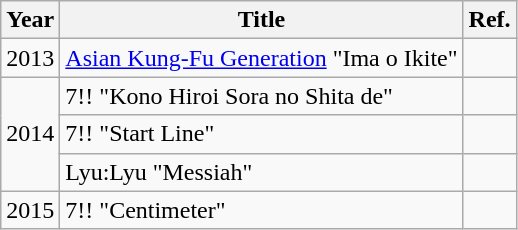<table class="wikitable">
<tr>
<th>Year</th>
<th>Title</th>
<th>Ref.</th>
</tr>
<tr>
<td>2013</td>
<td><a href='#'>Asian Kung-Fu Generation</a> "Ima o Ikite"</td>
<td></td>
</tr>
<tr>
<td rowspan="3">2014</td>
<td>7!! "Kono Hiroi Sora no Shita de"</td>
<td></td>
</tr>
<tr>
<td>7!! "Start Line"</td>
<td></td>
</tr>
<tr>
<td>Lyu:Lyu "Messiah"</td>
<td></td>
</tr>
<tr>
<td>2015</td>
<td>7!! "Centimeter"</td>
<td></td>
</tr>
</table>
